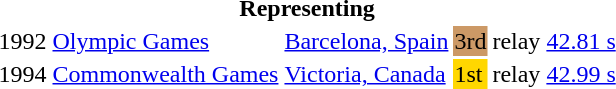<table>
<tr>
<th colspan="6">Representing </th>
</tr>
<tr>
<td>1992</td>
<td><a href='#'>Olympic Games</a></td>
<td><a href='#'>Barcelona, Spain</a></td>
<td bgcolor="cc9966">3rd</td>
<td> relay</td>
<td><a href='#'>42.81 s</a></td>
</tr>
<tr>
<td>1994</td>
<td><a href='#'>Commonwealth Games</a></td>
<td><a href='#'>Victoria, Canada</a></td>
<td bgcolor="gold">1st</td>
<td> relay</td>
<td><a href='#'>42.99 s</a></td>
</tr>
</table>
